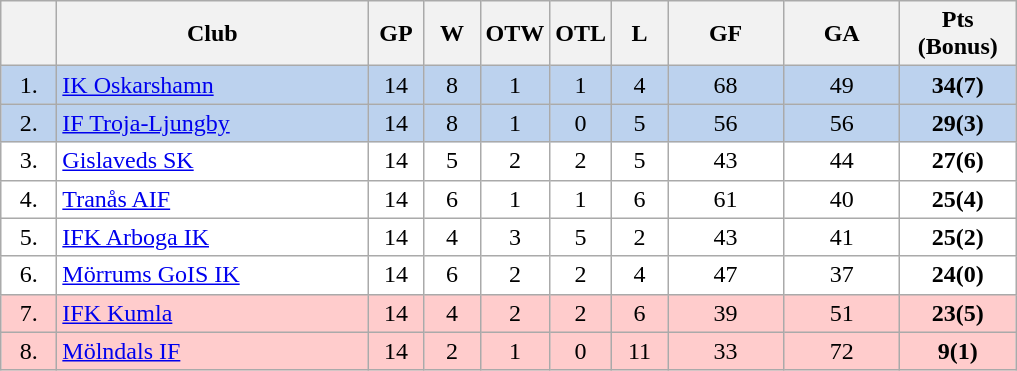<table class="wikitable">
<tr>
<th width="30"></th>
<th width="200">Club</th>
<th width="30">GP</th>
<th width="30">W</th>
<th width="30">OTW</th>
<th width="30">OTL</th>
<th width="30">L</th>
<th width="70">GF</th>
<th width="70">GA</th>
<th width="70">Pts (Bonus)</th>
</tr>
<tr bgcolor="#BCD2EE" align="center">
<td>1.</td>
<td align="left"><a href='#'>IK Oskarshamn</a></td>
<td>14</td>
<td>8</td>
<td>1</td>
<td>1</td>
<td>4</td>
<td>68</td>
<td>49</td>
<td><strong>34(7)</strong></td>
</tr>
<tr bgcolor="#BCD2EE" align="center">
<td>2.</td>
<td align="left"><a href='#'>IF Troja-Ljungby</a></td>
<td>14</td>
<td>8</td>
<td>1</td>
<td>0</td>
<td>5</td>
<td>56</td>
<td>56</td>
<td><strong>29(3)</strong></td>
</tr>
<tr bgcolor="#FFFFFF" align="center">
<td>3.</td>
<td align="left"><a href='#'>Gislaveds SK</a></td>
<td>14</td>
<td>5</td>
<td>2</td>
<td>2</td>
<td>5</td>
<td>43</td>
<td>44</td>
<td><strong>27(6)</strong></td>
</tr>
<tr bgcolor="#FFFFFF" align="center">
<td>4.</td>
<td align="left"><a href='#'>Tranås AIF</a></td>
<td>14</td>
<td>6</td>
<td>1</td>
<td>1</td>
<td>6</td>
<td>61</td>
<td>40</td>
<td><strong>25(4)</strong></td>
</tr>
<tr bgcolor="#FFFFFF" align="center">
<td>5.</td>
<td align="left"><a href='#'>IFK Arboga IK</a></td>
<td>14</td>
<td>4</td>
<td>3</td>
<td>5</td>
<td>2</td>
<td>43</td>
<td>41</td>
<td><strong>25(2)</strong></td>
</tr>
<tr bgcolor="#FFFFFF" align="center">
<td>6.</td>
<td align="left"><a href='#'>Mörrums GoIS IK</a></td>
<td>14</td>
<td>6</td>
<td>2</td>
<td>2</td>
<td>4</td>
<td>47</td>
<td>37</td>
<td><strong>24(0)</strong></td>
</tr>
<tr bgcolor="#FFCCCC" align="center">
<td>7.</td>
<td align="left"><a href='#'>IFK Kumla</a></td>
<td>14</td>
<td>4</td>
<td>2</td>
<td>2</td>
<td>6</td>
<td>39</td>
<td>51</td>
<td><strong>23(5)</strong></td>
</tr>
<tr bgcolor="#FFCCCC" align="center">
<td>8.</td>
<td align="left"><a href='#'>Mölndals IF</a></td>
<td>14</td>
<td>2</td>
<td>1</td>
<td>0</td>
<td>11</td>
<td>33</td>
<td>72</td>
<td><strong>9(1)</strong></td>
</tr>
</table>
